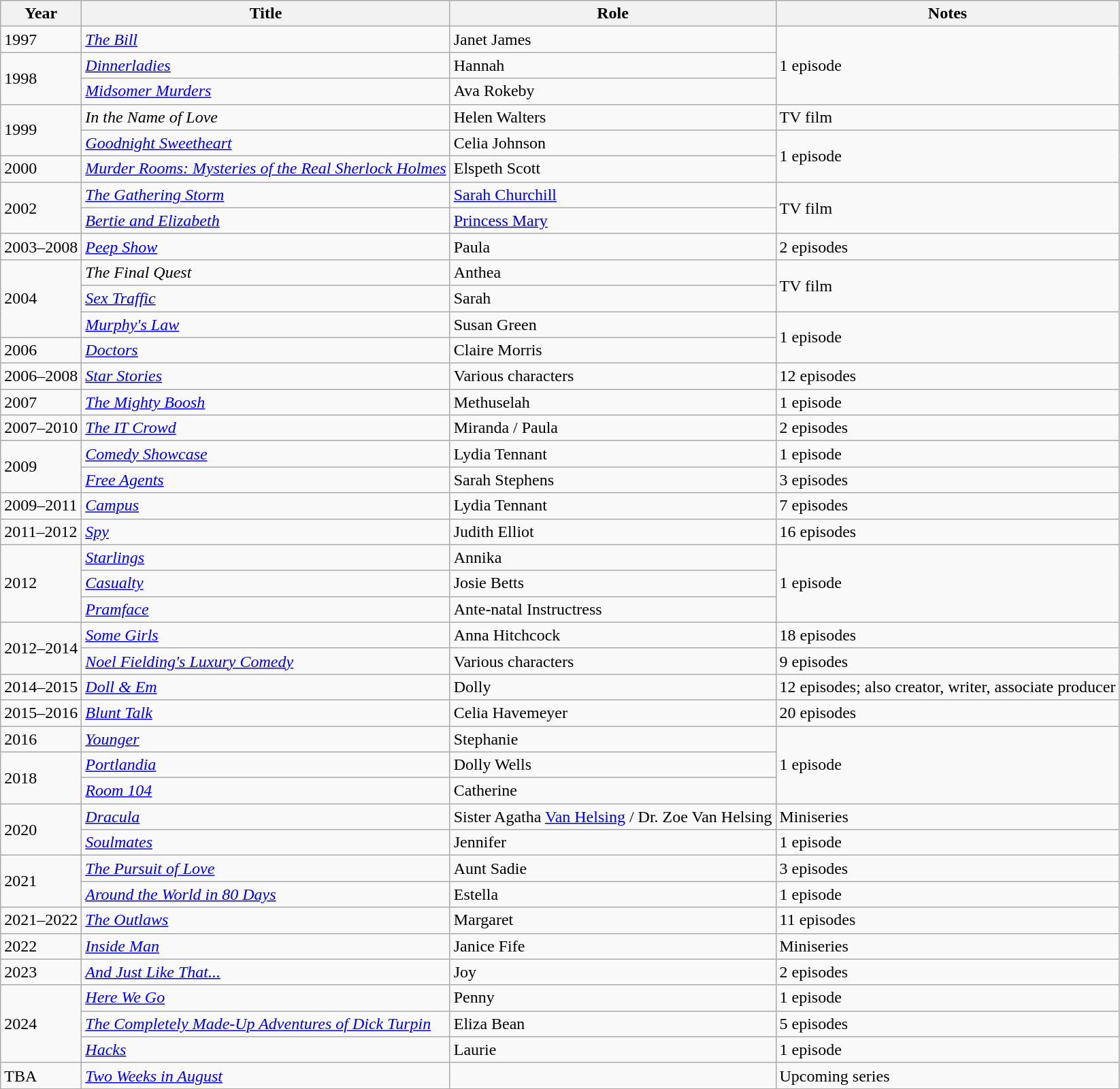<table class="wikitable sortable">
<tr>
<th>Year</th>
<th>Title</th>
<th>Role</th>
<th>Notes</th>
</tr>
<tr>
<td>1997</td>
<td><em><a href='#'>The Bill</a></em></td>
<td>Janet James</td>
<td rowspan="3">1 episode</td>
</tr>
<tr>
<td rowspan="2">1998</td>
<td><em><a href='#'>Dinnerladies</a></em></td>
<td>Hannah</td>
</tr>
<tr>
<td><em><a href='#'>Midsomer Murders</a></em></td>
<td>Ava Rokeby</td>
</tr>
<tr>
<td rowspan="2">1999</td>
<td><em>In the Name of Love</em></td>
<td>Helen Walters</td>
<td>TV film</td>
</tr>
<tr>
<td><em><a href='#'>Goodnight Sweetheart</a></em></td>
<td>Celia Johnson</td>
<td rowspan="2">1 episode</td>
</tr>
<tr>
<td>2000</td>
<td><em><a href='#'>Murder Rooms: Mysteries of the Real Sherlock Holmes</a></em></td>
<td>Elspeth Scott</td>
</tr>
<tr>
<td rowspan="2">2002</td>
<td><em><a href='#'>The Gathering Storm</a></em></td>
<td><a href='#'>Sarah Churchill</a></td>
<td rowspan="2">TV film</td>
</tr>
<tr>
<td><em><a href='#'>Bertie and Elizabeth</a></em></td>
<td><a href='#'>Princess Mary</a></td>
</tr>
<tr>
<td>2003–2008</td>
<td><em><a href='#'>Peep Show</a></em></td>
<td>Paula</td>
<td>2 episodes</td>
</tr>
<tr>
<td rowspan="3">2004</td>
<td><em>The Final Quest</em></td>
<td>Anthea</td>
<td rowspan="2">TV film</td>
</tr>
<tr>
<td><em><a href='#'>Sex Traffic</a></em></td>
<td>Sarah</td>
</tr>
<tr>
<td><em><a href='#'>Murphy's Law</a></em></td>
<td>Susan Green</td>
<td rowspan="2">1 episode</td>
</tr>
<tr>
<td>2006</td>
<td><em><a href='#'>Doctors</a></em></td>
<td>Claire Morris</td>
</tr>
<tr>
<td>2006–2008</td>
<td><em><a href='#'>Star Stories</a></em></td>
<td>Various characters</td>
<td>12 episodes</td>
</tr>
<tr>
<td>2007</td>
<td><em><a href='#'>The Mighty Boosh</a></em></td>
<td>Methuselah</td>
<td>1 episode</td>
</tr>
<tr>
<td>2007–2010</td>
<td><em><a href='#'>The IT Crowd</a></em></td>
<td>Miranda / Paula</td>
<td>2 episodes</td>
</tr>
<tr>
<td rowspan="2">2009</td>
<td><em><a href='#'>Comedy Showcase</a></em></td>
<td>Lydia Tennant</td>
<td>1 episode</td>
</tr>
<tr>
<td><em><a href='#'>Free Agents</a></em></td>
<td>Sarah Stephens</td>
<td>3 episodes</td>
</tr>
<tr>
<td>2009–2011</td>
<td><em><a href='#'>Campus</a></em></td>
<td>Lydia Tennant</td>
<td>7 episodes</td>
</tr>
<tr>
<td>2011–2012</td>
<td><em><a href='#'>Spy</a></em></td>
<td>Judith Elliot</td>
<td>16 episodes</td>
</tr>
<tr>
<td rowspan="3">2012</td>
<td><em><a href='#'>Starlings</a></em></td>
<td>Annika</td>
<td rowspan="3">1 episode</td>
</tr>
<tr>
<td><em><a href='#'>Casualty</a></em></td>
<td>Josie Betts</td>
</tr>
<tr>
<td><em><a href='#'>Pramface</a></em></td>
<td>Ante-natal Instructress</td>
</tr>
<tr>
<td rowspan="2">2012–2014</td>
<td><em><a href='#'>Some Girls</a></em></td>
<td>Anna Hitchcock</td>
<td>18 episodes</td>
</tr>
<tr>
<td><em><a href='#'>Noel Fielding's Luxury Comedy</a></em></td>
<td>Various characters</td>
<td>9 episodes</td>
</tr>
<tr>
<td>2014–2015</td>
<td><em><a href='#'>Doll & Em</a></em></td>
<td>Dolly</td>
<td>12 episodes; also creator, writer, associate producer</td>
</tr>
<tr>
<td>2015–2016</td>
<td><em><a href='#'>Blunt Talk</a></em></td>
<td>Celia Havemeyer</td>
<td>20 episodes</td>
</tr>
<tr>
<td>2016</td>
<td><em><a href='#'>Younger</a></em></td>
<td>Stephanie</td>
<td rowspan="3">1 episode</td>
</tr>
<tr>
<td rowspan="2">2018</td>
<td><em><a href='#'>Portlandia</a></em></td>
<td>Dolly Wells</td>
</tr>
<tr>
<td><em><a href='#'>Room 104</a></em></td>
<td>Catherine</td>
</tr>
<tr>
<td rowspan="2">2020</td>
<td><em><a href='#'>Dracula</a></em></td>
<td>Sister Agatha <a href='#'>Van Helsing</a> / Dr. Zoe Van Helsing</td>
<td>Miniseries</td>
</tr>
<tr>
<td><em><a href='#'>Soulmates</a></em></td>
<td>Jennifer</td>
<td>1 episode</td>
</tr>
<tr>
<td rowspan="2">2021</td>
<td><em><a href='#'>The Pursuit of Love</a></em></td>
<td>Aunt Sadie</td>
<td>3 episodes</td>
</tr>
<tr>
<td><a href='#'><em>Around the World in 80 Days</em></a></td>
<td>Estella</td>
<td>1 episode</td>
</tr>
<tr>
<td>2021–2022</td>
<td><em><a href='#'>The Outlaws</a></em></td>
<td>Margaret</td>
<td>11 episodes</td>
</tr>
<tr>
<td>2022</td>
<td><em><a href='#'>Inside Man</a></em></td>
<td>Janice Fife</td>
<td>Miniseries</td>
</tr>
<tr>
<td>2023</td>
<td><em><a href='#'>And Just Like That...</a></em></td>
<td>Joy</td>
<td>2 episodes</td>
</tr>
<tr>
<td rowspan="3">2024</td>
<td><em><a href='#'>Here We Go</a></em></td>
<td>Penny</td>
<td>1 episode</td>
</tr>
<tr>
<td><em><a href='#'>The Completely Made-Up Adventures of Dick Turpin</a></em></td>
<td>Eliza Bean</td>
<td>5 episodes</td>
</tr>
<tr>
<td><em><a href='#'>Hacks</a></em></td>
<td>Laurie</td>
<td>1 episode</td>
</tr>
<tr>
<td>TBA</td>
<td><em><a href='#'>Two Weeks in August</a></em></td>
<td></td>
<td>Upcoming series</td>
</tr>
</table>
